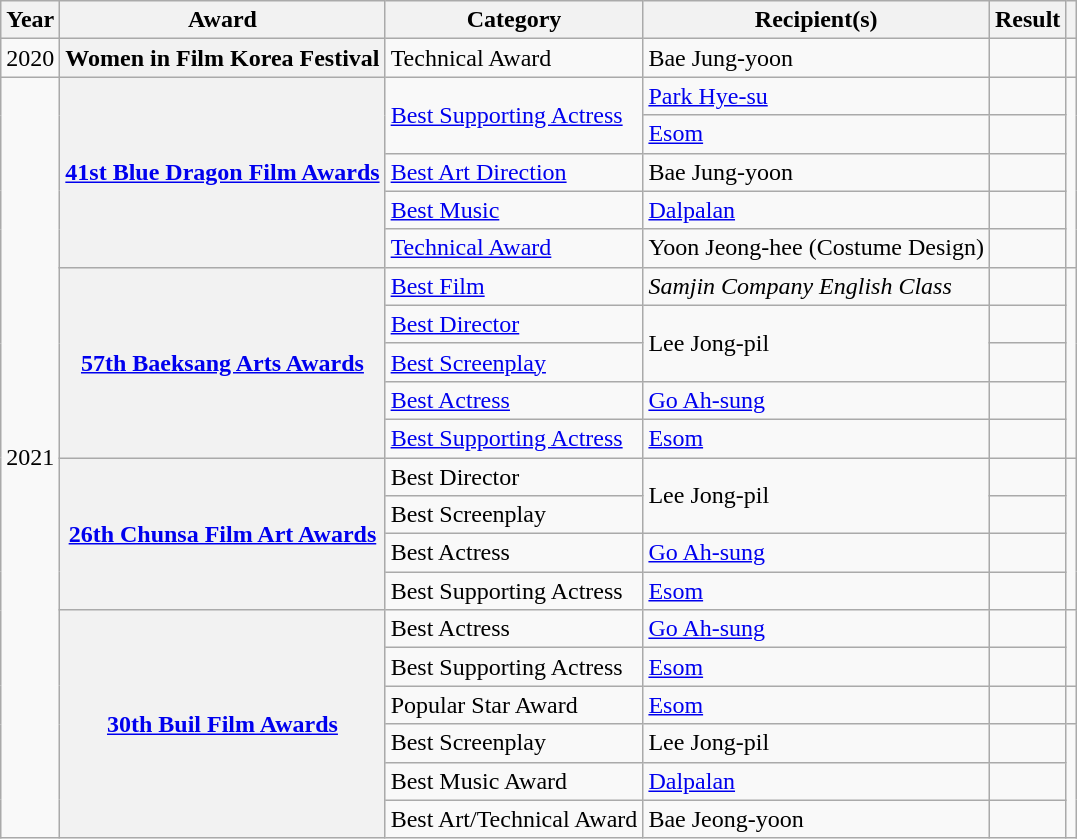<table class="wikitable plainrowheaders sortable">
<tr>
<th scope="col">Year</th>
<th scope="col">Award</th>
<th scope="col">Category</th>
<th scope="col">Recipient(s)</th>
<th scope="col">Result</th>
<th scope="col" class="unsortable"></th>
</tr>
<tr>
<td>2020</td>
<th scope="row">Women in Film Korea Festival</th>
<td>Technical Award</td>
<td>Bae Jung-yoon</td>
<td></td>
<td></td>
</tr>
<tr>
<td rowspan="20">2021</td>
<th scope="row" rowspan=5><a href='#'>41st Blue Dragon Film Awards</a></th>
<td rowspan=2><a href='#'>Best Supporting Actress</a></td>
<td><a href='#'>Park Hye-su</a></td>
<td></td>
<td style="text-align:center;" rowspan=5></td>
</tr>
<tr>
<td><a href='#'>Esom</a></td>
<td></td>
</tr>
<tr>
<td><a href='#'>Best Art Direction</a></td>
<td>Bae Jung-yoon</td>
<td></td>
</tr>
<tr>
<td><a href='#'>Best Music</a></td>
<td><a href='#'>Dalpalan</a></td>
<td></td>
</tr>
<tr>
<td><a href='#'>Technical Award</a></td>
<td>Yoon Jeong-hee (Costume Design)</td>
<td></td>
</tr>
<tr>
<th scope="row" rowspan=5><a href='#'>57th Baeksang Arts Awards</a></th>
<td><a href='#'>Best Film</a></td>
<td><em>Samjin Company English Class</em></td>
<td></td>
<td rowspan="5"></td>
</tr>
<tr>
<td><a href='#'>Best Director</a></td>
<td rowspan="2">Lee Jong-pil</td>
<td></td>
</tr>
<tr>
<td><a href='#'>Best Screenplay</a></td>
<td></td>
</tr>
<tr>
<td><a href='#'>Best Actress</a></td>
<td><a href='#'>Go Ah-sung</a></td>
<td></td>
</tr>
<tr>
<td><a href='#'>Best Supporting Actress</a></td>
<td><a href='#'>Esom</a></td>
<td></td>
</tr>
<tr>
<th scope="row" rowspan="4"><a href='#'>26th Chunsa Film Art Awards</a></th>
<td>Best Director</td>
<td rowspan="2">Lee Jong-pil</td>
<td></td>
<td rowspan="4"></td>
</tr>
<tr>
<td>Best Screenplay</td>
<td></td>
</tr>
<tr>
<td>Best Actress</td>
<td><a href='#'>Go Ah-sung</a></td>
<td></td>
</tr>
<tr>
<td>Best Supporting Actress</td>
<td><a href='#'>Esom</a></td>
<td></td>
</tr>
<tr>
<th rowspan="6" scope="row"><a href='#'>30th Buil Film Awards</a></th>
<td>Best Actress</td>
<td><a href='#'>Go Ah-sung</a></td>
<td></td>
<td rowspan="2"></td>
</tr>
<tr>
<td>Best Supporting Actress</td>
<td><a href='#'>Esom</a></td>
<td></td>
</tr>
<tr>
<td>Popular Star Award</td>
<td><a href='#'>Esom</a></td>
<td></td>
<td></td>
</tr>
<tr>
<td>Best Screenplay</td>
<td>Lee Jong-pil</td>
<td></td>
<td rowspan="3"></td>
</tr>
<tr>
<td>Best Music Award</td>
<td><a href='#'>Dalpalan</a></td>
<td></td>
</tr>
<tr>
<td>Best Art/Technical Award</td>
<td>Bae Jeong-yoon</td>
<td></td>
</tr>
</table>
